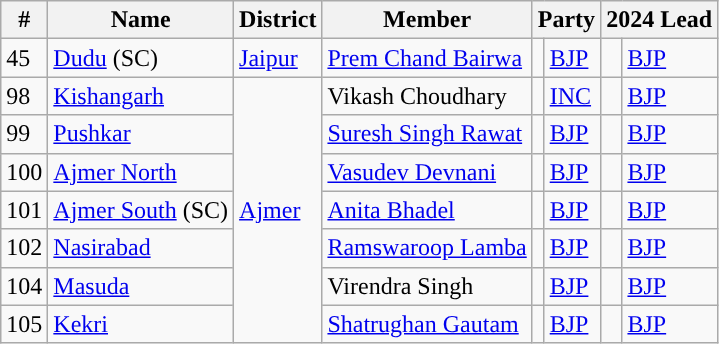<table class="wikitable">
<tr>
<th>#</th>
<th>Name</th>
<th>District</th>
<th>Member</th>
<th colspan="2">Party</th>
<th colspan="2">2024 Lead</th>
</tr>
<tr>
<td>45</td>
<td><a href='#'>Dudu</a> (SC)</td>
<td><a href='#'>Jaipur</a></td>
<td><a href='#'>Prem Chand Bairwa</a></td>
<td style="background-color: "></td>
<td><a href='#'>BJP</a></td>
<td style="background-color: "></td>
<td><a href='#'>BJP</a></td>
</tr>
<tr>
<td>98</td>
<td><a href='#'>Kishangarh</a></td>
<td rowspan="7"><a href='#'>Ajmer</a></td>
<td>Vikash Choudhary</td>
<td style="background-color: "></td>
<td><a href='#'>INC</a></td>
<td style="background-color: "></td>
<td><a href='#'>BJP</a></td>
</tr>
<tr>
<td>99</td>
<td><a href='#'>Pushkar</a></td>
<td><a href='#'>Suresh Singh Rawat</a></td>
<td style="background-color: "></td>
<td><a href='#'>BJP</a></td>
<td style="background-color: "></td>
<td><a href='#'>BJP</a></td>
</tr>
<tr>
<td>100</td>
<td><a href='#'>Ajmer North</a></td>
<td><a href='#'>Vasudev Devnani</a></td>
<td style="background-color: "></td>
<td><a href='#'>BJP</a></td>
<td style="background-color: "></td>
<td><a href='#'>BJP</a></td>
</tr>
<tr>
<td>101</td>
<td><a href='#'>Ajmer South</a> (SC)</td>
<td><a href='#'>Anita Bhadel</a></td>
<td style="background-color: "></td>
<td><a href='#'>BJP</a></td>
<td style="background-color: "></td>
<td><a href='#'>BJP</a></td>
</tr>
<tr>
<td>102</td>
<td><a href='#'>Nasirabad</a></td>
<td><a href='#'>Ramswaroop Lamba</a></td>
<td style="background-color: "></td>
<td><a href='#'>BJP</a></td>
<td style="background-color: "></td>
<td><a href='#'>BJP</a></td>
</tr>
<tr>
<td>104</td>
<td><a href='#'>Masuda</a></td>
<td>Virendra Singh</td>
<td style="background-color: "></td>
<td><a href='#'>BJP</a></td>
<td style="background-color: "></td>
<td><a href='#'>BJP</a></td>
</tr>
<tr>
<td>105</td>
<td><a href='#'>Kekri</a></td>
<td><a href='#'>Shatrughan Gautam</a></td>
<td style="background-color: "></td>
<td><a href='#'>BJP</a></td>
<td style="background-color: "></td>
<td><a href='#'>BJP</a></td>
</tr>
</table>
